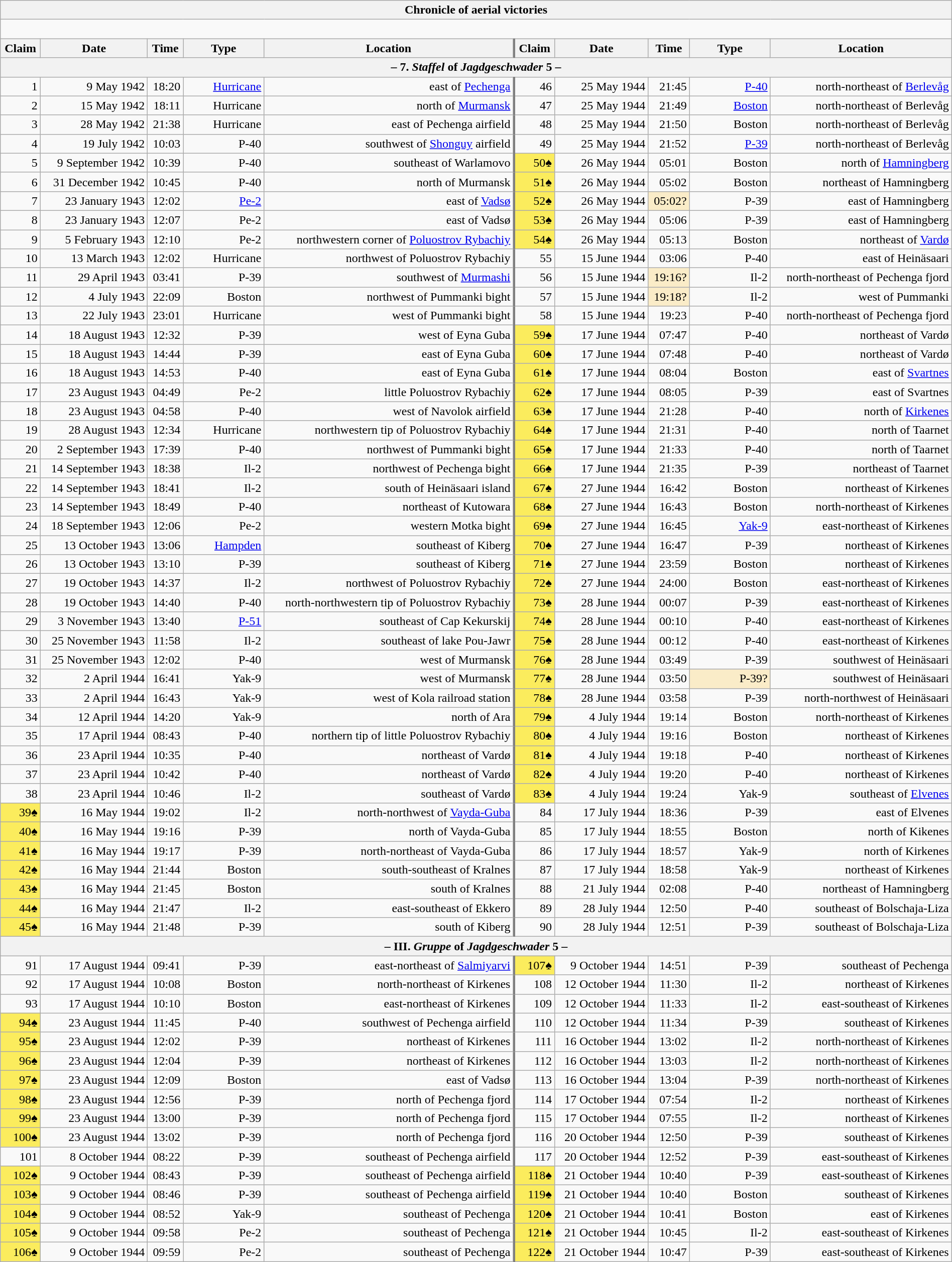<table class="wikitable plainrowheaders collapsible" style="margin-left: auto; margin-right: auto; border: none; text-align:right; width: 100%;">
<tr>
<th colspan="10">Chronicle of aerial victories</th>
</tr>
<tr>
<td colspan="10" style="text-align: left;"><br>
</td>
</tr>
<tr>
<th scope="col">Claim</th>
<th scope="col">Date</th>
<th scope="col">Time</th>
<th scope="col" width="100px">Type</th>
<th scope="col">Location</th>
<th scope="col" style="border-left: 3px solid grey;">Claim</th>
<th scope="col">Date</th>
<th scope="col">Time</th>
<th scope="col" width="100px">Type</th>
<th scope="col">Location</th>
</tr>
<tr>
<th colspan="10">– 7. <em>Staffel</em> of <em>Jagdgeschwader</em> 5 –</th>
</tr>
<tr>
<td>1</td>
<td>9 May 1942</td>
<td>18:20</td>
<td><a href='#'>Hurricane</a></td>
<td> east of <a href='#'>Pechenga</a></td>
<td style="border-left: 3px solid grey;">46</td>
<td>25 May 1944</td>
<td>21:45</td>
<td><a href='#'>P-40</a></td>
<td> north-northeast of <a href='#'>Berlevåg</a></td>
</tr>
<tr>
<td>2</td>
<td>15 May 1942</td>
<td>18:11</td>
<td>Hurricane</td>
<td> north of <a href='#'>Murmansk</a></td>
<td style="border-left: 3px solid grey;">47</td>
<td>25 May 1944</td>
<td>21:49</td>
<td><a href='#'>Boston</a></td>
<td> north-northeast of Berlevåg</td>
</tr>
<tr>
<td>3</td>
<td>28 May 1942</td>
<td>21:38</td>
<td>Hurricane</td>
<td>east of Pechenga airfield</td>
<td style="border-left: 3px solid grey;">48</td>
<td>25 May 1944</td>
<td>21:50</td>
<td>Boston</td>
<td> north-northeast of Berlevåg</td>
</tr>
<tr>
<td>4</td>
<td>19 July 1942</td>
<td>10:03</td>
<td>P-40</td>
<td> southwest of <a href='#'>Shonguy</a> airfield</td>
<td style="border-left: 3px solid grey;">49</td>
<td>25 May 1944</td>
<td>21:52</td>
<td><a href='#'>P-39</a></td>
<td> north-northeast of Berlevåg</td>
</tr>
<tr>
<td>5</td>
<td>9 September 1942</td>
<td>10:39</td>
<td>P-40</td>
<td>southeast of Warlamovo</td>
<td style="border-left: 3px solid grey; background:#fbec5d;">50♠</td>
<td>26 May 1944</td>
<td>05:01</td>
<td>Boston</td>
<td> north of <a href='#'>Hamningberg</a></td>
</tr>
<tr>
<td>6</td>
<td>31 December 1942</td>
<td>10:45</td>
<td>P-40</td>
<td> north of Murmansk</td>
<td style="border-left: 3px solid grey; background:#fbec5d;">51♠</td>
<td>26 May 1944</td>
<td>05:02</td>
<td>Boston</td>
<td> northeast of Hamningberg</td>
</tr>
<tr>
<td>7</td>
<td>23 January 1943</td>
<td>12:02</td>
<td><a href='#'>Pe-2</a></td>
<td> east of <a href='#'>Vadsø</a></td>
<td style="border-left: 3px solid grey; background:#fbec5d;">52♠</td>
<td>26 May 1944</td>
<td style="background:#faecc8">05:02?</td>
<td>P-39</td>
<td> east of Hamningberg</td>
</tr>
<tr>
<td>8</td>
<td>23 January 1943</td>
<td>12:07</td>
<td>Pe-2</td>
<td> east of Vadsø</td>
<td style="border-left: 3px solid grey; background:#fbec5d;">53♠</td>
<td>26 May 1944</td>
<td>05:06</td>
<td>P-39</td>
<td> east of Hamningberg</td>
</tr>
<tr>
<td>9</td>
<td>5 February 1943</td>
<td>12:10</td>
<td>Pe-2</td>
<td>northwestern corner of <a href='#'>Poluostrov Rybachiy</a></td>
<td style="border-left: 3px solid grey; background:#fbec5d;">54♠</td>
<td>26 May 1944</td>
<td>05:13</td>
<td>Boston</td>
<td> northeast of <a href='#'>Vardø</a></td>
</tr>
<tr>
<td>10</td>
<td>13 March 1943</td>
<td>12:02</td>
<td>Hurricane</td>
<td> northwest of Poluostrov Rybachiy</td>
<td style="border-left: 3px solid grey;">55</td>
<td>15 June 1944</td>
<td>03:06</td>
<td>P-40</td>
<td> east of Heinäsaari</td>
</tr>
<tr>
<td>11</td>
<td>29 April 1943</td>
<td>03:41</td>
<td>P-39</td>
<td> southwest of <a href='#'>Murmashi</a></td>
<td style="border-left: 3px solid grey;">56</td>
<td>15 June 1944</td>
<td style="background:#faecc8">19:16?</td>
<td>Il-2</td>
<td> north-northeast of Pechenga fjord</td>
</tr>
<tr>
<td>12</td>
<td>4 July 1943</td>
<td>22:09</td>
<td>Boston</td>
<td> northwest of Pummanki bight</td>
<td style="border-left: 3px solid grey;">57</td>
<td>15 June 1944</td>
<td style="background:#faecc8">19:18?</td>
<td>Il-2</td>
<td> west of Pummanki</td>
</tr>
<tr>
<td>13</td>
<td>22 July 1943</td>
<td>23:01</td>
<td>Hurricane</td>
<td> west of Pummanki bight</td>
<td style="border-left: 3px solid grey;">58</td>
<td>15 June 1944</td>
<td>19:23</td>
<td>P-40</td>
<td> north-northeast of Pechenga fjord</td>
</tr>
<tr>
<td>14</td>
<td>18 August 1943</td>
<td>12:32</td>
<td>P-39</td>
<td> west of Eyna Guba</td>
<td style="border-left: 3px solid grey; background:#fbec5d;">59♠</td>
<td>17 June 1944</td>
<td>07:47</td>
<td>P-40</td>
<td> northeast of Vardø</td>
</tr>
<tr>
<td>15</td>
<td>18 August 1943</td>
<td>14:44</td>
<td>P-39</td>
<td> east of Eyna Guba</td>
<td style="border-left: 3px solid grey; background:#fbec5d;">60♠</td>
<td>17 June 1944</td>
<td>07:48</td>
<td>P-40</td>
<td> northeast of Vardø</td>
</tr>
<tr>
<td>16</td>
<td>18 August 1943</td>
<td>14:53</td>
<td>P-40</td>
<td> east of Eyna Guba</td>
<td style="border-left: 3px solid grey; background:#fbec5d;">61♠</td>
<td>17 June 1944</td>
<td>08:04</td>
<td>Boston</td>
<td> east of <a href='#'>Svartnes</a></td>
</tr>
<tr>
<td>17</td>
<td>23 August 1943</td>
<td>04:49</td>
<td>Pe-2</td>
<td>little Poluostrov Rybachiy</td>
<td style="border-left: 3px solid grey; background:#fbec5d;">62♠</td>
<td>17 June 1944</td>
<td>08:05</td>
<td>P-39</td>
<td> east of Svartnes</td>
</tr>
<tr>
<td>18</td>
<td>23 August 1943</td>
<td>04:58</td>
<td>P-40</td>
<td> west of Navolok airfield</td>
<td style="border-left: 3px solid grey; background:#fbec5d;">63♠</td>
<td>17 June 1944</td>
<td>21:28</td>
<td>P-40</td>
<td> north of <a href='#'>Kirkenes</a></td>
</tr>
<tr>
<td>19</td>
<td>28 August 1943</td>
<td>12:34</td>
<td>Hurricane</td>
<td>northwestern tip of Poluostrov Rybachiy</td>
<td style="border-left: 3px solid grey; background:#fbec5d;">64♠</td>
<td>17 June 1944</td>
<td>21:31</td>
<td>P-40</td>
<td> north of Taarnet</td>
</tr>
<tr>
<td>20</td>
<td>2 September 1943</td>
<td>17:39</td>
<td>P-40</td>
<td> northwest of Pummanki bight</td>
<td style="border-left: 3px solid grey; background:#fbec5d;">65♠</td>
<td>17 June 1944</td>
<td>21:33</td>
<td>P-40</td>
<td> north of Taarnet</td>
</tr>
<tr>
<td>21</td>
<td>14 September 1943</td>
<td>18:38</td>
<td>Il-2</td>
<td> northwest of Pechenga bight</td>
<td style="border-left: 3px solid grey; background:#fbec5d;">66♠</td>
<td>17 June 1944</td>
<td>21:35</td>
<td>P-39</td>
<td> northeast of Taarnet</td>
</tr>
<tr>
<td>22</td>
<td>14 September 1943</td>
<td>18:41</td>
<td>Il-2</td>
<td> south of Heinäsaari island</td>
<td style="border-left: 3px solid grey; background:#fbec5d;">67♠</td>
<td>27 June 1944</td>
<td>16:42</td>
<td>Boston</td>
<td> northeast of Kirkenes</td>
</tr>
<tr>
<td>23</td>
<td>14 September 1943</td>
<td>18:49</td>
<td>P-40</td>
<td> northeast of Kutowara</td>
<td style="border-left: 3px solid grey; background:#fbec5d;">68♠</td>
<td>27 June 1944</td>
<td>16:43</td>
<td>Boston</td>
<td> north-northeast of Kirkenes</td>
</tr>
<tr>
<td>24</td>
<td>18 September 1943</td>
<td>12:06</td>
<td>Pe-2</td>
<td>western Motka bight</td>
<td style="border-left: 3px solid grey; background:#fbec5d;">69♠</td>
<td>27 June 1944</td>
<td>16:45</td>
<td><a href='#'>Yak-9</a></td>
<td> east-northeast of Kirkenes</td>
</tr>
<tr>
<td>25</td>
<td>13 October 1943</td>
<td>13:06</td>
<td><a href='#'>Hampden</a></td>
<td> southeast of Kiberg</td>
<td style="border-left: 3px solid grey; background:#fbec5d;">70♠</td>
<td>27 June 1944</td>
<td>16:47</td>
<td>P-39</td>
<td> northeast of Kirkenes</td>
</tr>
<tr>
<td>26</td>
<td>13 October 1943</td>
<td>13:10</td>
<td>P-39</td>
<td> southeast of Kiberg</td>
<td style="border-left: 3px solid grey; background:#fbec5d;">71♠</td>
<td>27 June 1944</td>
<td>23:59</td>
<td>Boston</td>
<td> northeast of Kirkenes</td>
</tr>
<tr>
<td>27</td>
<td>19 October 1943</td>
<td>14:37</td>
<td>Il-2</td>
<td> northwest of Poluostrov Rybachiy</td>
<td style="border-left: 3px solid grey; background:#fbec5d;">72♠</td>
<td>27 June 1944</td>
<td>24:00</td>
<td>Boston</td>
<td> east-northeast of Kirkenes</td>
</tr>
<tr>
<td>28</td>
<td>19 October 1943</td>
<td>14:40</td>
<td>P-40</td>
<td> north-northwestern tip of Poluostrov Rybachiy</td>
<td style="border-left: 3px solid grey; background:#fbec5d;">73♠</td>
<td>28 June 1944</td>
<td>00:07</td>
<td>P-39</td>
<td> east-northeast of Kirkenes</td>
</tr>
<tr>
<td>29</td>
<td>3 November 1943</td>
<td>13:40</td>
<td><a href='#'>P-51</a></td>
<td> southeast of Cap Kekurskij</td>
<td style="border-left: 3px solid grey; background:#fbec5d;">74♠</td>
<td>28 June 1944</td>
<td>00:10</td>
<td>P-40</td>
<td> east-northeast of Kirkenes</td>
</tr>
<tr>
<td>30</td>
<td>25 November 1943</td>
<td>11:58</td>
<td>Il-2</td>
<td> southeast of lake Pou-Jawr</td>
<td style="border-left: 3px solid grey; background:#fbec5d;">75♠</td>
<td>28 June 1944</td>
<td>00:12</td>
<td>P-40</td>
<td> east-northeast of Kirkenes</td>
</tr>
<tr>
<td>31</td>
<td>25 November 1943</td>
<td>12:02</td>
<td>P-40</td>
<td> west of Murmansk</td>
<td style="border-left: 3px solid grey; background:#fbec5d;">76♠</td>
<td>28 June 1944</td>
<td>03:49</td>
<td>P-39</td>
<td> southwest of Heinäsaari</td>
</tr>
<tr>
<td>32</td>
<td>2 April 1944</td>
<td>16:41</td>
<td>Yak-9</td>
<td> west of Murmansk</td>
<td style="border-left: 3px solid grey; background:#fbec5d;">77♠</td>
<td>28 June 1944</td>
<td>03:50</td>
<td style="background:#faecc8">P-39?</td>
<td> southwest of Heinäsaari</td>
</tr>
<tr>
<td>33</td>
<td>2 April 1944</td>
<td>16:43</td>
<td>Yak-9</td>
<td> west of Kola railroad station</td>
<td style="border-left: 3px solid grey; background:#fbec5d;">78♠</td>
<td>28 June 1944</td>
<td>03:58</td>
<td>P-39</td>
<td> north-northwest of Heinäsaari</td>
</tr>
<tr>
<td>34</td>
<td>12 April 1944</td>
<td>14:20</td>
<td>Yak-9</td>
<td> north of Ara</td>
<td style="border-left: 3px solid grey; background:#fbec5d;">79♠</td>
<td>4 July 1944</td>
<td>19:14</td>
<td>Boston</td>
<td> north-northeast of Kirkenes</td>
</tr>
<tr>
<td>35</td>
<td>17 April 1944</td>
<td>08:43</td>
<td>P-40</td>
<td>northern tip of little Poluostrov Rybachiy</td>
<td style="border-left: 3px solid grey; background:#fbec5d;">80♠</td>
<td>4 July 1944</td>
<td>19:16</td>
<td>Boston</td>
<td> northeast of Kirkenes</td>
</tr>
<tr>
<td>36</td>
<td>23 April 1944</td>
<td>10:35</td>
<td>P-40</td>
<td> northeast of Vardø</td>
<td style="border-left: 3px solid grey; background:#fbec5d;">81♠</td>
<td>4 July 1944</td>
<td>19:18</td>
<td>P-40</td>
<td> northeast of Kirkenes</td>
</tr>
<tr>
<td>37</td>
<td>23 April 1944</td>
<td>10:42</td>
<td>P-40</td>
<td> northeast of Vardø</td>
<td style="border-left: 3px solid grey; background:#fbec5d;">82♠</td>
<td>4 July 1944</td>
<td>19:20</td>
<td>P-40</td>
<td> northeast of Kirkenes</td>
</tr>
<tr>
<td>38</td>
<td>23 April 1944</td>
<td>10:46</td>
<td>Il-2</td>
<td> southeast of Vardø</td>
<td style="border-left: 3px solid grey; background:#fbec5d;">83♠</td>
<td>4 July 1944</td>
<td>19:24</td>
<td>Yak-9</td>
<td> southeast of <a href='#'>Elvenes</a></td>
</tr>
<tr>
<td style="background:#fbec5d;">39♠</td>
<td>16 May 1944</td>
<td>19:02</td>
<td>Il-2</td>
<td> north-northwest of <a href='#'>Vayda-Guba</a></td>
<td style="border-left: 3px solid grey;">84</td>
<td>17 July 1944</td>
<td>18:36</td>
<td>P-39</td>
<td> east of Elvenes</td>
</tr>
<tr>
<td style="background:#fbec5d;">40♠</td>
<td>16 May 1944</td>
<td>19:16</td>
<td>P-39</td>
<td> north of Vayda-Guba</td>
<td style="border-left: 3px solid grey;">85</td>
<td>17 July 1944</td>
<td>18:55</td>
<td>Boston</td>
<td> north of Kikenes</td>
</tr>
<tr>
<td style="background:#fbec5d;">41♠</td>
<td>16 May 1944</td>
<td>19:17</td>
<td>P-39</td>
<td> north-northeast of Vayda-Guba</td>
<td style="border-left: 3px solid grey;">86</td>
<td>17 July 1944</td>
<td>18:57</td>
<td>Yak-9</td>
<td> north of Kirkenes</td>
</tr>
<tr>
<td style="background:#fbec5d;">42♠</td>
<td>16 May 1944</td>
<td>21:44</td>
<td>Boston</td>
<td> south-southeast of Kralnes</td>
<td style="border-left: 3px solid grey;">87</td>
<td>17 July 1944</td>
<td>18:58</td>
<td>Yak-9</td>
<td> northeast of Kirkenes</td>
</tr>
<tr>
<td style="background:#fbec5d;">43♠</td>
<td>16 May 1944</td>
<td>21:45</td>
<td>Boston</td>
<td> south of Kralnes</td>
<td style="border-left: 3px solid grey;">88</td>
<td>21 July 1944</td>
<td>02:08</td>
<td>P-40</td>
<td> northeast of Hamningberg</td>
</tr>
<tr>
<td style="background:#fbec5d;">44♠</td>
<td>16 May 1944</td>
<td>21:47</td>
<td>Il-2</td>
<td> east-southeast of Ekkero</td>
<td style="border-left: 3px solid grey;">89</td>
<td>28 July 1944</td>
<td>12:50</td>
<td>P-40</td>
<td> southeast of Bolschaja-Liza</td>
</tr>
<tr>
<td style="background:#fbec5d;">45♠</td>
<td>16 May 1944</td>
<td>21:48</td>
<td>P-39</td>
<td> south of Kiberg</td>
<td style="border-left: 3px solid grey;">90</td>
<td>28 July 1944</td>
<td>12:51</td>
<td>P-39</td>
<td> southeast of Bolschaja-Liza</td>
</tr>
<tr>
<th colspan="10">– III. <em>Gruppe</em> of <em>Jagdgeschwader</em> 5 –</th>
</tr>
<tr>
<td>91</td>
<td>17 August 1944</td>
<td>09:41</td>
<td>P-39</td>
<td> east-northeast of <a href='#'>Salmiyarvi</a></td>
<td style="border-left: 3px solid grey; background:#fbec5d;">107♠</td>
<td>9 October 1944</td>
<td>14:51</td>
<td>P-39</td>
<td> southeast of Pechenga</td>
</tr>
<tr>
<td>92</td>
<td>17 August 1944</td>
<td>10:08</td>
<td>Boston</td>
<td> north-northeast of Kirkenes</td>
<td style="border-left: 3px solid grey;">108</td>
<td>12 October 1944</td>
<td>11:30</td>
<td>Il-2</td>
<td> northeast of Kirkenes</td>
</tr>
<tr>
<td>93</td>
<td>17 August 1944</td>
<td>10:10</td>
<td>Boston</td>
<td> east-northeast of Kirkenes</td>
<td style="border-left: 3px solid grey;">109</td>
<td>12 October 1944</td>
<td>11:33</td>
<td>Il-2</td>
<td> east-southeast of Kirkenes</td>
</tr>
<tr>
<td style="background:#fbec5d;">94♠</td>
<td>23 August 1944</td>
<td>11:45</td>
<td>P-40</td>
<td> southwest of Pechenga airfield</td>
<td style="border-left: 3px solid grey;">110</td>
<td>12 October 1944</td>
<td>11:34</td>
<td>P-39</td>
<td> southeast of Kirkenes</td>
</tr>
<tr>
<td style="background:#fbec5d;">95♠</td>
<td>23 August 1944</td>
<td>12:02</td>
<td>P-39</td>
<td> northeast of Kirkenes</td>
<td style="border-left: 3px solid grey;">111</td>
<td>16 October 1944</td>
<td>13:02</td>
<td>Il-2</td>
<td> north-northeast of Kirkenes</td>
</tr>
<tr>
<td style="background:#fbec5d;">96♠</td>
<td>23 August 1944</td>
<td>12:04</td>
<td>P-39</td>
<td> northeast of Kirkenes</td>
<td style="border-left: 3px solid grey;">112</td>
<td>16 October 1944</td>
<td>13:03</td>
<td>Il-2</td>
<td> north-northeast of Kirkenes</td>
</tr>
<tr>
<td style="background:#fbec5d;">97♠</td>
<td>23 August 1944</td>
<td>12:09</td>
<td>Boston</td>
<td> east of Vadsø</td>
<td style="border-left: 3px solid grey;">113</td>
<td>16 October 1944</td>
<td>13:04</td>
<td>P-39</td>
<td> north-northeast of Kirkenes</td>
</tr>
<tr>
<td style="background:#fbec5d;">98♠</td>
<td>23 August 1944</td>
<td>12:56</td>
<td>P-39</td>
<td> north of Pechenga fjord</td>
<td style="border-left: 3px solid grey;">114</td>
<td>17 October 1944</td>
<td>07:54</td>
<td>Il-2</td>
<td> northeast of Kirkenes</td>
</tr>
<tr>
<td style="background:#fbec5d;">99♠</td>
<td>23 August 1944</td>
<td>13:00</td>
<td>P-39</td>
<td> north of Pechenga fjord</td>
<td style="border-left: 3px solid grey;">115</td>
<td>17 October 1944</td>
<td>07:55</td>
<td>Il-2</td>
<td> northeast of Kirkenes</td>
</tr>
<tr>
<td style="background:#fbec5d;">100♠</td>
<td>23 August 1944</td>
<td>13:02</td>
<td>P-39</td>
<td> north of Pechenga fjord</td>
<td style="border-left: 3px solid grey;">116</td>
<td>20 October 1944</td>
<td>12:50</td>
<td>P-39</td>
<td> southeast of Kirkenes</td>
</tr>
<tr>
<td>101</td>
<td>8 October 1944</td>
<td>08:22</td>
<td>P-39</td>
<td> southeast of Pechenga airfield</td>
<td style="border-left: 3px solid grey;">117</td>
<td>20 October 1944</td>
<td>12:52</td>
<td>P-39</td>
<td> east-southeast of Kirkenes</td>
</tr>
<tr>
<td style="background:#fbec5d;">102♠</td>
<td>9 October 1944</td>
<td>08:43</td>
<td>P-39</td>
<td> southeast of Pechenga airfield</td>
<td style="border-left: 3px solid grey; background:#fbec5d;">118♠</td>
<td>21 October 1944</td>
<td>10:40</td>
<td>P-39</td>
<td> east-southeast of Kirkenes</td>
</tr>
<tr>
<td style="background:#fbec5d;">103♠</td>
<td>9 October 1944</td>
<td>08:46</td>
<td>P-39</td>
<td> southeast of Pechenga airfield</td>
<td style="border-left: 3px solid grey; background:#fbec5d;">119♠</td>
<td>21 October 1944</td>
<td>10:40</td>
<td>Boston</td>
<td> southeast of Kirkenes</td>
</tr>
<tr>
<td style="background:#fbec5d;">104♠</td>
<td>9 October 1944</td>
<td>08:52</td>
<td>Yak-9</td>
<td> southeast of Pechenga</td>
<td style="border-left: 3px solid grey; background:#fbec5d;">120♠</td>
<td>21 October 1944</td>
<td>10:41</td>
<td>Boston</td>
<td> east of Kirkenes</td>
</tr>
<tr>
<td style="background:#fbec5d;">105♠</td>
<td>9 October 1944</td>
<td>09:58</td>
<td>Pe-2</td>
<td> southeast of Pechenga</td>
<td style="border-left: 3px solid grey; background:#fbec5d;">121♠</td>
<td>21 October 1944</td>
<td>10:45</td>
<td>Il-2</td>
<td> east-southeast of Kirkenes</td>
</tr>
<tr>
<td style="background:#fbec5d;">106♠</td>
<td>9 October 1944</td>
<td>09:59</td>
<td>Pe-2</td>
<td> southeast of Pechenga</td>
<td style="border-left: 3px solid grey; background:#fbec5d;">122♠</td>
<td>21 October 1944</td>
<td>10:47</td>
<td>P-39</td>
<td> east-southeast of Kirkenes</td>
</tr>
</table>
